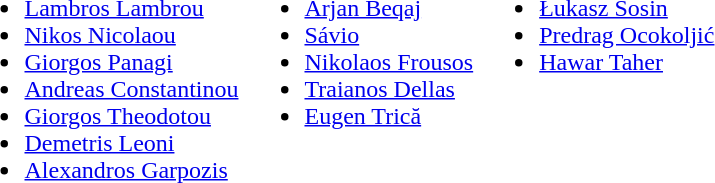<table>
<tr style='vertical-align:top'>
<td><br><ul><li> <a href='#'>Lambros Lambrou</a></li><li> <a href='#'>Nikos Nicolaou</a></li><li> <a href='#'>Giorgos Panagi</a></li><li> <a href='#'>Andreas Constantinou</a></li><li> <a href='#'>Giorgos Theodotou</a></li><li> <a href='#'>Demetris Leoni</a></li><li> <a href='#'>Alexandros Garpozis</a></li></ul></td>
<td><br><ul><li> <a href='#'>Arjan Beqaj</a></li><li> <a href='#'>Sávio</a></li><li> <a href='#'>Nikolaos Frousos</a></li><li> <a href='#'>Traianos Dellas</a></li><li> <a href='#'>Eugen Trică</a></li></ul></td>
<td><br><ul><li> <a href='#'>Łukasz Sosin</a></li><li> <a href='#'>Predrag Ocokoljić</a></li><li> <a href='#'>Hawar Taher</a></li></ul></td>
<td></td>
</tr>
</table>
